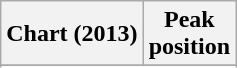<table class="wikitable sortable">
<tr>
<th>Chart (2013)</th>
<th>Peak<br>position</th>
</tr>
<tr>
</tr>
<tr>
</tr>
<tr>
</tr>
<tr>
</tr>
<tr>
</tr>
<tr>
</tr>
<tr>
</tr>
<tr>
</tr>
<tr>
</tr>
<tr>
</tr>
</table>
